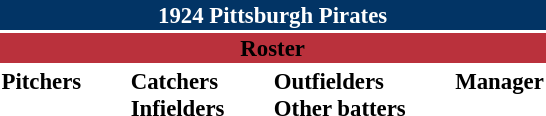<table class="toccolours" style="font-size: 95%;">
<tr>
<th colspan="10" style="background-color: #023465; color: white; text-align: center;">1924 Pittsburgh Pirates</th>
</tr>
<tr>
<td colspan="10" style="background-color: #ba313c; color: black; text-align: center;"><strong>Roster</strong></td>
</tr>
<tr>
<td valign="top"><strong>Pitchers</strong><br>











</td>
<td width="25px"></td>
<td valign="top"><strong>Catchers</strong><br>



<strong>Infielders</strong>





</td>
<td width="25px"></td>
<td valign="top"><strong>Outfielders</strong><br>





<strong>Other batters</strong>
</td>
<td width="25px"></td>
<td valign="top"><strong>Manager</strong><br></td>
</tr>
</table>
